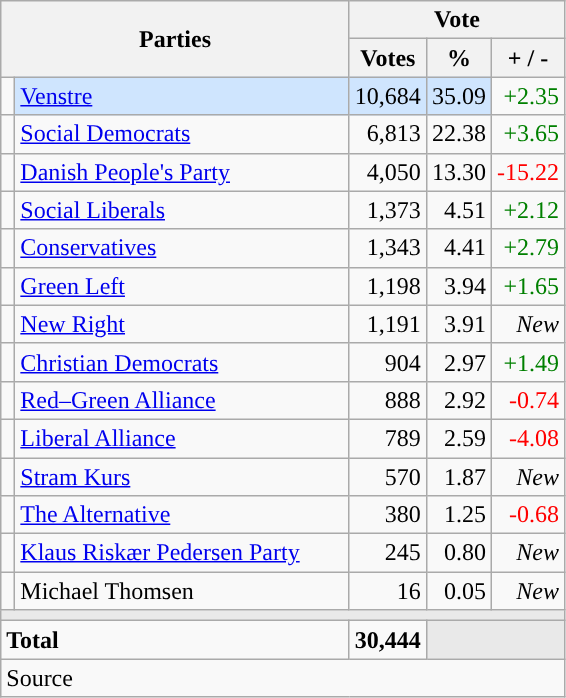<table class="wikitable" style="text-align:right;">
<tr>
<th style="text-align:centre;" rowspan="2" colspan="2" width="225">Parties</th>
<th colspan="3">Vote</th>
</tr>
<tr>
<th width="15">Votes</th>
<th width="15">%</th>
<th width="15">+ / -</th>
</tr>
<tr>
<td width="2" style="color:inherit;background:"></td>
<td bgcolor=#cfe5fe  align="left"><a href='#'>Venstre</a></td>
<td bgcolor=#cfe5fe>10,684</td>
<td bgcolor=#cfe5fe>35.09</td>
<td style=color:green;>+2.35</td>
</tr>
<tr>
<td width="2" style="color:inherit;background:"></td>
<td align="left"><a href='#'>Social Democrats</a></td>
<td>6,813</td>
<td>22.38</td>
<td style=color:green;>+3.65</td>
</tr>
<tr>
<td width="2" style="color:inherit;background:"></td>
<td align="left"><a href='#'>Danish People's Party</a></td>
<td>4,050</td>
<td>13.30</td>
<td style=color:red;>-15.22</td>
</tr>
<tr>
<td width="2" style="color:inherit;background:"></td>
<td align="left"><a href='#'>Social Liberals</a></td>
<td>1,373</td>
<td>4.51</td>
<td style=color:green;>+2.12</td>
</tr>
<tr>
<td width="2" style="color:inherit;background:"></td>
<td align="left"><a href='#'>Conservatives</a></td>
<td>1,343</td>
<td>4.41</td>
<td style=color:green;>+2.79</td>
</tr>
<tr>
<td width="2" style="color:inherit;background:"></td>
<td align="left"><a href='#'>Green Left</a></td>
<td>1,198</td>
<td>3.94</td>
<td style=color:green;>+1.65</td>
</tr>
<tr>
<td width="2" style="color:inherit;background:"></td>
<td align="left"><a href='#'>New Right</a></td>
<td>1,191</td>
<td>3.91</td>
<td><em>New</em></td>
</tr>
<tr>
<td width="2" style="color:inherit;background:"></td>
<td align="left"><a href='#'>Christian Democrats</a></td>
<td>904</td>
<td>2.97</td>
<td style=color:green;>+1.49</td>
</tr>
<tr>
<td width="2" style="color:inherit;background:"></td>
<td align="left"><a href='#'>Red–Green Alliance</a></td>
<td>888</td>
<td>2.92</td>
<td style=color:red;>-0.74</td>
</tr>
<tr>
<td width="2" style="color:inherit;background:"></td>
<td align="left"><a href='#'>Liberal Alliance</a></td>
<td>789</td>
<td>2.59</td>
<td style=color:red;>-4.08</td>
</tr>
<tr>
<td width="2" style="color:inherit;background:"></td>
<td align="left"><a href='#'>Stram Kurs</a></td>
<td>570</td>
<td>1.87</td>
<td><em>New</em></td>
</tr>
<tr>
<td width="2" style="color:inherit;background:"></td>
<td align="left"><a href='#'>The Alternative</a></td>
<td>380</td>
<td>1.25</td>
<td style=color:red;>-0.68</td>
</tr>
<tr>
<td width="2" style="color:inherit;background:"></td>
<td align="left"><a href='#'>Klaus Riskær Pedersen Party</a></td>
<td>245</td>
<td>0.80</td>
<td><em>New</em></td>
</tr>
<tr>
<td width="2" style="color:inherit;background:"></td>
<td align="left">Michael Thomsen</td>
<td>16</td>
<td>0.05</td>
<td><em>New</em></td>
</tr>
<tr>
<td colspan="7" bgcolor="#E9E9E9"></td>
</tr>
<tr>
<td align="left" colspan="2"><strong>Total</strong></td>
<td><strong>30,444</strong></td>
<td bgcolor="#E9E9E9" colspan="2"></td>
</tr>
<tr>
<td align="left" colspan="6">Source</td>
</tr>
</table>
